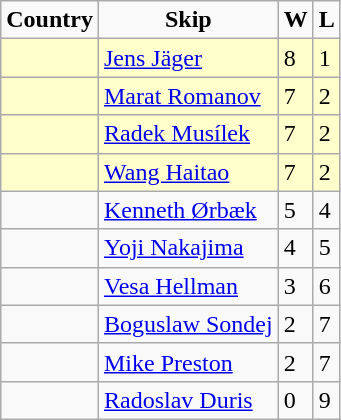<table class="wikitable">
<tr align=center>
<td><strong>Country</strong></td>
<td><strong>Skip</strong></td>
<td><strong>W</strong></td>
<td><strong>L</strong></td>
</tr>
<tr bgcolor=#ffffcc>
<td></td>
<td><a href='#'>Jens Jäger</a></td>
<td>8</td>
<td>1</td>
</tr>
<tr bgcolor=#ffffcc>
<td></td>
<td><a href='#'>Marat Romanov</a></td>
<td>7</td>
<td>2</td>
</tr>
<tr bgcolor=#ffffcc>
<td></td>
<td><a href='#'>Radek Musílek</a></td>
<td>7</td>
<td>2</td>
</tr>
<tr bgcolor=#ffffcc>
<td></td>
<td><a href='#'>Wang Haitao</a></td>
<td>7</td>
<td>2</td>
</tr>
<tr>
<td></td>
<td><a href='#'>Kenneth Ørbæk</a></td>
<td>5</td>
<td>4</td>
</tr>
<tr>
<td></td>
<td><a href='#'>Yoji Nakajima</a></td>
<td>4</td>
<td>5</td>
</tr>
<tr>
<td></td>
<td><a href='#'>Vesa Hellman</a></td>
<td>3</td>
<td>6</td>
</tr>
<tr>
<td></td>
<td><a href='#'>Boguslaw Sondej</a></td>
<td>2</td>
<td>7</td>
</tr>
<tr>
<td></td>
<td><a href='#'>Mike Preston</a></td>
<td>2</td>
<td>7</td>
</tr>
<tr>
<td></td>
<td><a href='#'>Radoslav Duris</a></td>
<td>0</td>
<td>9</td>
</tr>
</table>
